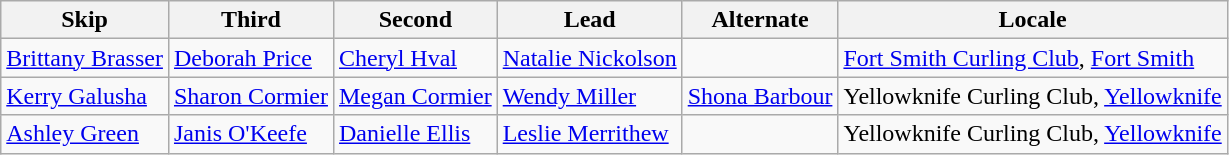<table class="wikitable" border="1">
<tr>
<th>Skip</th>
<th>Third</th>
<th>Second</th>
<th>Lead</th>
<th>Alternate</th>
<th>Locale</th>
</tr>
<tr>
<td><a href='#'>Brittany Brasser</a></td>
<td><a href='#'>Deborah Price</a></td>
<td><a href='#'>Cheryl Hval</a></td>
<td><a href='#'>Natalie Nickolson</a></td>
<td></td>
<td><a href='#'>Fort Smith Curling Club</a>, <a href='#'>Fort Smith</a></td>
</tr>
<tr>
<td><a href='#'>Kerry Galusha</a></td>
<td><a href='#'>Sharon Cormier</a></td>
<td><a href='#'>Megan Cormier</a></td>
<td><a href='#'>Wendy Miller</a></td>
<td><a href='#'>Shona Barbour</a></td>
<td>Yellowknife Curling Club, <a href='#'>Yellowknife</a></td>
</tr>
<tr>
<td><a href='#'>Ashley Green</a></td>
<td><a href='#'>Janis O'Keefe</a></td>
<td><a href='#'>Danielle Ellis</a></td>
<td><a href='#'>Leslie Merrithew</a></td>
<td></td>
<td>Yellowknife Curling Club, <a href='#'>Yellowknife</a></td>
</tr>
</table>
